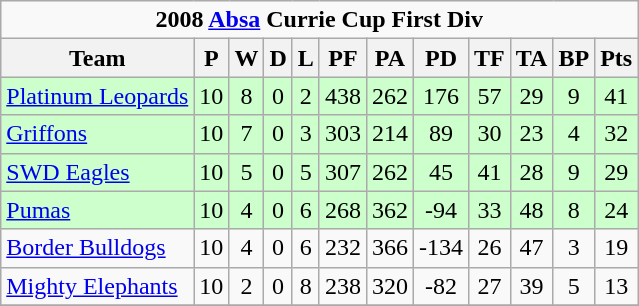<table class="wikitable">
<tr>
<td colspan="12" align="center"><strong>2008 <a href='#'>Absa</a> Currie Cup First Div</strong></td>
</tr>
<tr bgcolor="#efefef">
<th>Team</th>
<th>P</th>
<th>W</th>
<th>D</th>
<th>L</th>
<th>PF</th>
<th>PA</th>
<th>PD</th>
<th>TF</th>
<th>TA</th>
<th>BP</th>
<th>Pts</th>
</tr>
<tr align="center" bgcolor="#ccffcc">
<td align="left"><a href='#'>Platinum Leopards</a></td>
<td>10</td>
<td>8</td>
<td>0</td>
<td>2</td>
<td>438</td>
<td>262</td>
<td>176</td>
<td>57</td>
<td>29</td>
<td>9</td>
<td>41</td>
</tr>
<tr align="center" bgcolor="#ccffcc">
<td align="left"><a href='#'>Griffons</a></td>
<td>10</td>
<td>7</td>
<td>0</td>
<td>3</td>
<td>303</td>
<td>214</td>
<td>89</td>
<td>30</td>
<td>23</td>
<td>4</td>
<td>32</td>
</tr>
<tr align="center" bgcolor="#ccffcc">
<td align="left"><a href='#'>SWD Eagles</a></td>
<td>10</td>
<td>5</td>
<td>0</td>
<td>5</td>
<td>307</td>
<td>262</td>
<td>45</td>
<td>41</td>
<td>28</td>
<td>9</td>
<td>29</td>
</tr>
<tr align="center" bgcolor="#ccffcc">
<td align="left"><a href='#'>Pumas</a></td>
<td>10</td>
<td>4</td>
<td>0</td>
<td>6</td>
<td>268</td>
<td>362</td>
<td>-94</td>
<td>33</td>
<td>48</td>
<td>8</td>
<td>24</td>
</tr>
<tr align="center">
<td align="left"><a href='#'>Border Bulldogs</a></td>
<td>10</td>
<td>4</td>
<td>0</td>
<td>6</td>
<td>232</td>
<td>366</td>
<td>-134</td>
<td>26</td>
<td>47</td>
<td>3</td>
<td>19</td>
</tr>
<tr align="center">
<td align="left"><a href='#'>Mighty Elephants</a></td>
<td>10</td>
<td>2</td>
<td>0</td>
<td>8</td>
<td>238</td>
<td>320</td>
<td>-82</td>
<td>27</td>
<td>39</td>
<td>5</td>
<td>13</td>
</tr>
<tr align="center">
</tr>
</table>
